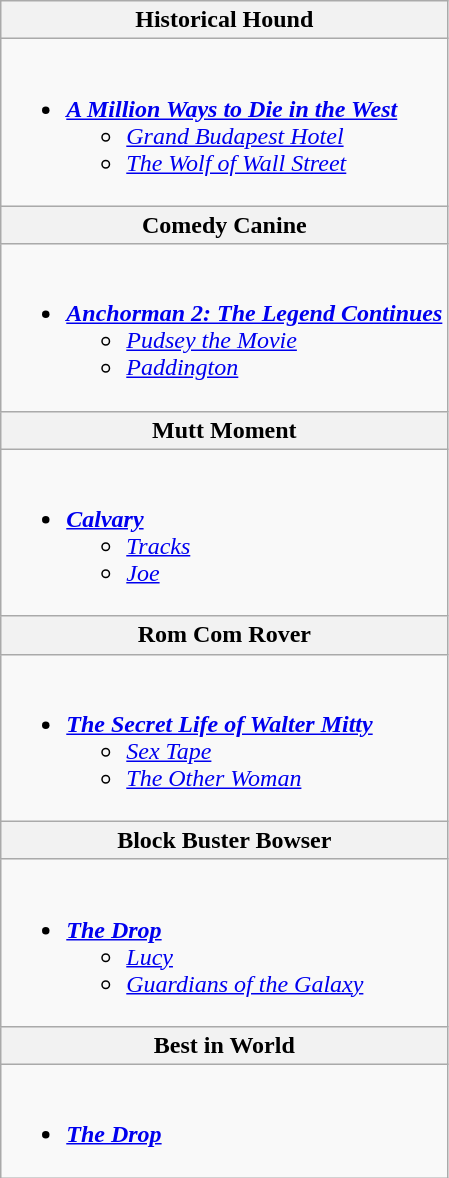<table class="wikitable">
<tr>
<th><strong>Historical Hound</strong></th>
</tr>
<tr>
<td><br><ul><li><strong><em><a href='#'>A Million Ways to Die in the West</a></em></strong><ul><li><a href='#'><em>Grand Budapest Hotel</em></a></li><li><a href='#'><em>The Wolf of Wall Street</em></a></li></ul></li></ul></td>
</tr>
<tr>
<th>Comedy Canine</th>
</tr>
<tr>
<td><br><ul><li><strong><em><a href='#'>Anchorman 2: The Legend Continues</a></em></strong><ul><li><a href='#'><em>Pudsey the Movie</em></a></li><li><a href='#'><em>Paddington</em></a></li></ul></li></ul></td>
</tr>
<tr>
<th>Mutt Moment</th>
</tr>
<tr>
<td><br><ul><li><strong><a href='#'><em>Calvary</em></a></strong><ul><li><a href='#'><em>Tracks</em></a></li><li><a href='#'><em>Joe</em></a></li></ul></li></ul></td>
</tr>
<tr>
<th>Rom Com Rover</th>
</tr>
<tr>
<td><br><ul><li><strong><a href='#'><em>The Secret Life of Walter Mitty</em></a></strong><ul><li><a href='#'><em>Sex Tape</em></a></li><li><a href='#'><em>The Other Woman</em></a></li></ul></li></ul></td>
</tr>
<tr>
<th>Block Buster Bowser</th>
</tr>
<tr>
<td><br><ul><li><strong><a href='#'><em>The Drop</em></a></strong><ul><li><a href='#'><em>Lucy</em></a></li><li><a href='#'><em>Guardians of the Galaxy</em></a></li></ul></li></ul></td>
</tr>
<tr>
<th>Best in World</th>
</tr>
<tr>
<td><br><ul><li><strong><a href='#'><em>The Drop</em></a></strong></li></ul></td>
</tr>
</table>
